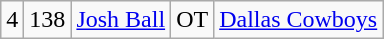<table class="wikitable" style="text-align:center">
<tr>
<td>4</td>
<td>138</td>
<td><a href='#'>Josh Ball</a></td>
<td>OT</td>
<td><a href='#'>Dallas Cowboys</a></td>
</tr>
</table>
